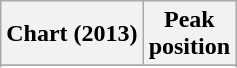<table class="wikitable sortable">
<tr>
<th>Chart (2013)</th>
<th>Peak<br>position</th>
</tr>
<tr>
</tr>
<tr>
</tr>
<tr>
</tr>
<tr>
</tr>
</table>
